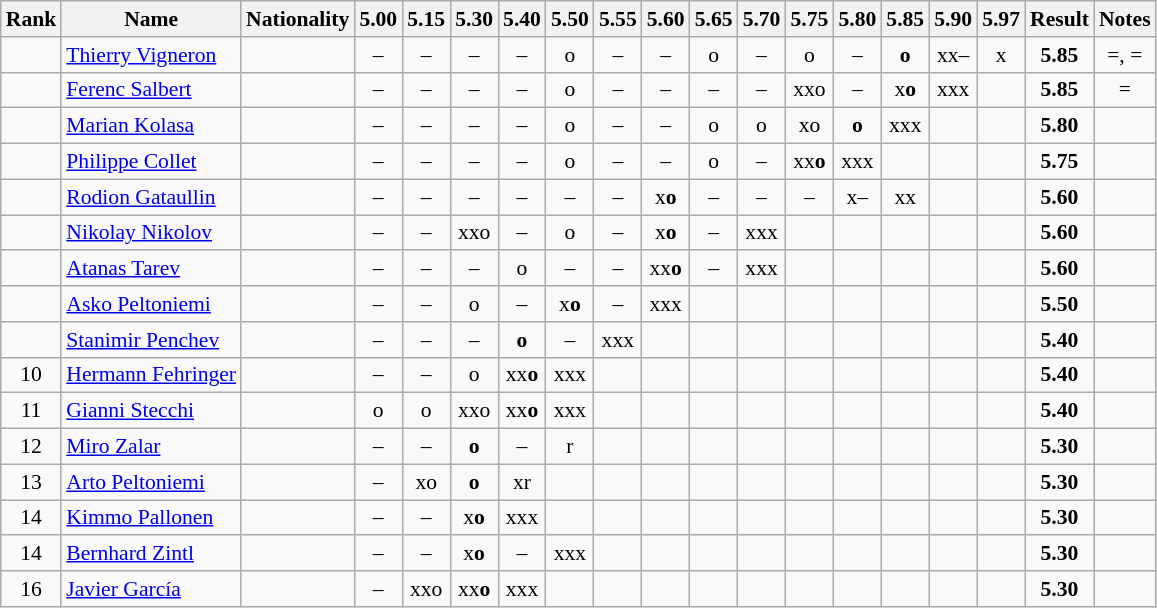<table class="wikitable sortable" style="text-align:center;font-size:90%">
<tr>
<th>Rank</th>
<th>Name</th>
<th>Nationality</th>
<th>5.00</th>
<th>5.15</th>
<th>5.30</th>
<th>5.40</th>
<th>5.50</th>
<th>5.55</th>
<th>5.60</th>
<th>5.65</th>
<th>5.70</th>
<th>5.75</th>
<th>5.80</th>
<th>5.85</th>
<th>5.90</th>
<th>5.97</th>
<th>Result</th>
<th>Notes</th>
</tr>
<tr>
<td></td>
<td align="left"><a href='#'>Thierry Vigneron</a></td>
<td align=left></td>
<td>–</td>
<td>–</td>
<td>–</td>
<td>–</td>
<td>o</td>
<td>–</td>
<td>–</td>
<td>o</td>
<td>–</td>
<td>o</td>
<td>–</td>
<td><strong>o</strong></td>
<td>xx–</td>
<td>x</td>
<td><strong>5.85</strong></td>
<td>=, =</td>
</tr>
<tr>
<td></td>
<td align="left"><a href='#'>Ferenc Salbert</a></td>
<td align=left></td>
<td>–</td>
<td>–</td>
<td>–</td>
<td>–</td>
<td>o</td>
<td>–</td>
<td>–</td>
<td>–</td>
<td>–</td>
<td>xxo</td>
<td>–</td>
<td>x<strong>o</strong></td>
<td>xxx</td>
<td></td>
<td><strong>5.85</strong></td>
<td>=</td>
</tr>
<tr>
<td></td>
<td align="left"><a href='#'>Marian Kolasa</a></td>
<td align=left></td>
<td>–</td>
<td>–</td>
<td>–</td>
<td>–</td>
<td>o</td>
<td>–</td>
<td>–</td>
<td>o</td>
<td>o</td>
<td>xo</td>
<td><strong>o</strong></td>
<td>xxx</td>
<td></td>
<td></td>
<td><strong>5.80</strong></td>
<td></td>
</tr>
<tr>
<td></td>
<td align="left"><a href='#'>Philippe Collet</a></td>
<td align=left></td>
<td>–</td>
<td>–</td>
<td>–</td>
<td>–</td>
<td>o</td>
<td>–</td>
<td>–</td>
<td>o</td>
<td>–</td>
<td>xx<strong>o</strong></td>
<td>xxx</td>
<td></td>
<td></td>
<td></td>
<td><strong>5.75</strong></td>
<td></td>
</tr>
<tr>
<td></td>
<td align="left"><a href='#'>Rodion Gataullin</a></td>
<td align=left></td>
<td>–</td>
<td>–</td>
<td>–</td>
<td>–</td>
<td>–</td>
<td>–</td>
<td>x<strong>o</strong></td>
<td>–</td>
<td>–</td>
<td>–</td>
<td>x–</td>
<td>xx</td>
<td></td>
<td></td>
<td><strong>5.60</strong></td>
<td></td>
</tr>
<tr>
<td></td>
<td align="left"><a href='#'>Nikolay Nikolov</a></td>
<td align=left></td>
<td>–</td>
<td>–</td>
<td>xxo</td>
<td>–</td>
<td>o</td>
<td>–</td>
<td>x<strong>o</strong></td>
<td>–</td>
<td>xxx</td>
<td></td>
<td></td>
<td></td>
<td></td>
<td></td>
<td><strong>5.60</strong></td>
<td></td>
</tr>
<tr>
<td></td>
<td align="left"><a href='#'>Atanas Tarev</a></td>
<td align=left></td>
<td>–</td>
<td>–</td>
<td>–</td>
<td>o</td>
<td>–</td>
<td>–</td>
<td>xx<strong>o</strong></td>
<td>–</td>
<td>xxx</td>
<td></td>
<td></td>
<td></td>
<td></td>
<td></td>
<td><strong>5.60</strong></td>
<td></td>
</tr>
<tr>
<td></td>
<td align="left"><a href='#'>Asko Peltoniemi</a></td>
<td align=left></td>
<td>–</td>
<td>–</td>
<td>o</td>
<td>–</td>
<td>x<strong>o</strong></td>
<td>–</td>
<td>xxx</td>
<td></td>
<td></td>
<td></td>
<td></td>
<td></td>
<td></td>
<td></td>
<td><strong>5.50</strong></td>
<td></td>
</tr>
<tr>
<td></td>
<td align="left"><a href='#'>Stanimir Penchev</a></td>
<td align=left></td>
<td>–</td>
<td>–</td>
<td>–</td>
<td><strong>o</strong></td>
<td>–</td>
<td>xxx</td>
<td></td>
<td></td>
<td></td>
<td></td>
<td></td>
<td></td>
<td></td>
<td></td>
<td><strong>5.40</strong></td>
<td></td>
</tr>
<tr>
<td>10</td>
<td align="left"><a href='#'>Hermann Fehringer</a></td>
<td align=left></td>
<td>–</td>
<td>–</td>
<td>o</td>
<td>xx<strong>o</strong></td>
<td>xxx</td>
<td></td>
<td></td>
<td></td>
<td></td>
<td></td>
<td></td>
<td></td>
<td></td>
<td></td>
<td><strong>5.40</strong></td>
<td></td>
</tr>
<tr>
<td>11</td>
<td align="left"><a href='#'>Gianni Stecchi</a></td>
<td align=left></td>
<td>o</td>
<td>o</td>
<td>xxo</td>
<td>xx<strong>o</strong></td>
<td>xxx</td>
<td></td>
<td></td>
<td></td>
<td></td>
<td></td>
<td></td>
<td></td>
<td></td>
<td></td>
<td><strong>5.40</strong></td>
<td></td>
</tr>
<tr>
<td>12</td>
<td align="left"><a href='#'>Miro Zalar</a></td>
<td align=left></td>
<td>–</td>
<td>–</td>
<td><strong>o</strong></td>
<td>–</td>
<td>r</td>
<td></td>
<td></td>
<td></td>
<td></td>
<td></td>
<td></td>
<td></td>
<td></td>
<td></td>
<td><strong>5.30</strong></td>
<td></td>
</tr>
<tr>
<td>13</td>
<td align="left"><a href='#'>Arto Peltoniemi</a></td>
<td align=left></td>
<td>–</td>
<td>xo</td>
<td><strong>o</strong></td>
<td>xr</td>
<td></td>
<td></td>
<td></td>
<td></td>
<td></td>
<td></td>
<td></td>
<td></td>
<td></td>
<td></td>
<td><strong>5.30</strong></td>
<td></td>
</tr>
<tr>
<td>14</td>
<td align="left"><a href='#'>Kimmo Pallonen</a></td>
<td align=left></td>
<td>–</td>
<td>–</td>
<td>x<strong>o</strong></td>
<td>xxx</td>
<td></td>
<td></td>
<td></td>
<td></td>
<td></td>
<td></td>
<td></td>
<td></td>
<td></td>
<td></td>
<td><strong>5.30</strong></td>
<td></td>
</tr>
<tr>
<td>14</td>
<td align="left"><a href='#'>Bernhard Zintl</a></td>
<td align=left></td>
<td>–</td>
<td>–</td>
<td>x<strong>o</strong></td>
<td>–</td>
<td>xxx</td>
<td></td>
<td></td>
<td></td>
<td></td>
<td></td>
<td></td>
<td></td>
<td></td>
<td></td>
<td><strong>5.30</strong></td>
<td></td>
</tr>
<tr>
<td>16</td>
<td align="left"><a href='#'>Javier García</a></td>
<td align=left></td>
<td>–</td>
<td>xxo</td>
<td>xx<strong>o</strong></td>
<td>xxx</td>
<td></td>
<td></td>
<td></td>
<td></td>
<td></td>
<td></td>
<td></td>
<td></td>
<td></td>
<td></td>
<td><strong>5.30</strong></td>
<td></td>
</tr>
</table>
